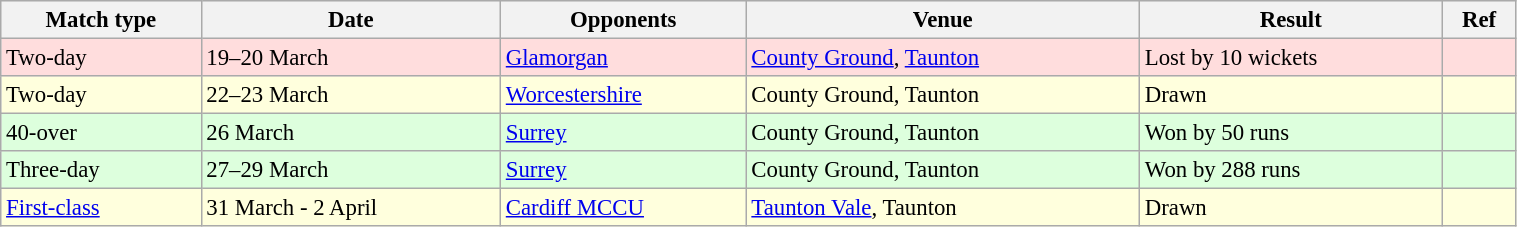<table class="wikitable" width="80%" style="font-size: 95%">
<tr bgcolor="#efefef">
<th>Match type</th>
<th>Date</th>
<th>Opponents</th>
<th>Venue</th>
<th>Result</th>
<th>Ref</th>
</tr>
<tr bgcolor="#ffdddd">
<td>Two-day</td>
<td>19–20 March</td>
<td><a href='#'>Glamorgan</a></td>
<td><a href='#'>County Ground</a>, <a href='#'>Taunton</a></td>
<td>Lost by 10 wickets</td>
<td></td>
</tr>
<tr bgcolor="#ffffdd">
<td>Two-day</td>
<td>22–23 March</td>
<td><a href='#'>Worcestershire</a></td>
<td>County Ground, Taunton</td>
<td>Drawn</td>
<td></td>
</tr>
<tr bgcolor="#ddffdd">
<td>40-over</td>
<td>26 March</td>
<td><a href='#'>Surrey</a></td>
<td>County Ground, Taunton</td>
<td>Won by 50 runs</td>
<td></td>
</tr>
<tr bgcolor="#ddffdd">
<td>Three-day</td>
<td>27–29 March</td>
<td><a href='#'>Surrey</a></td>
<td>County Ground, Taunton</td>
<td>Won by 288 runs</td>
<td></td>
</tr>
<tr bgcolor="#ffffdd">
<td><a href='#'>First-class</a></td>
<td>31 March - 2 April</td>
<td><a href='#'>Cardiff MCCU</a></td>
<td><a href='#'>Taunton Vale</a>, Taunton</td>
<td>Drawn</td>
<td></td>
</tr>
</table>
